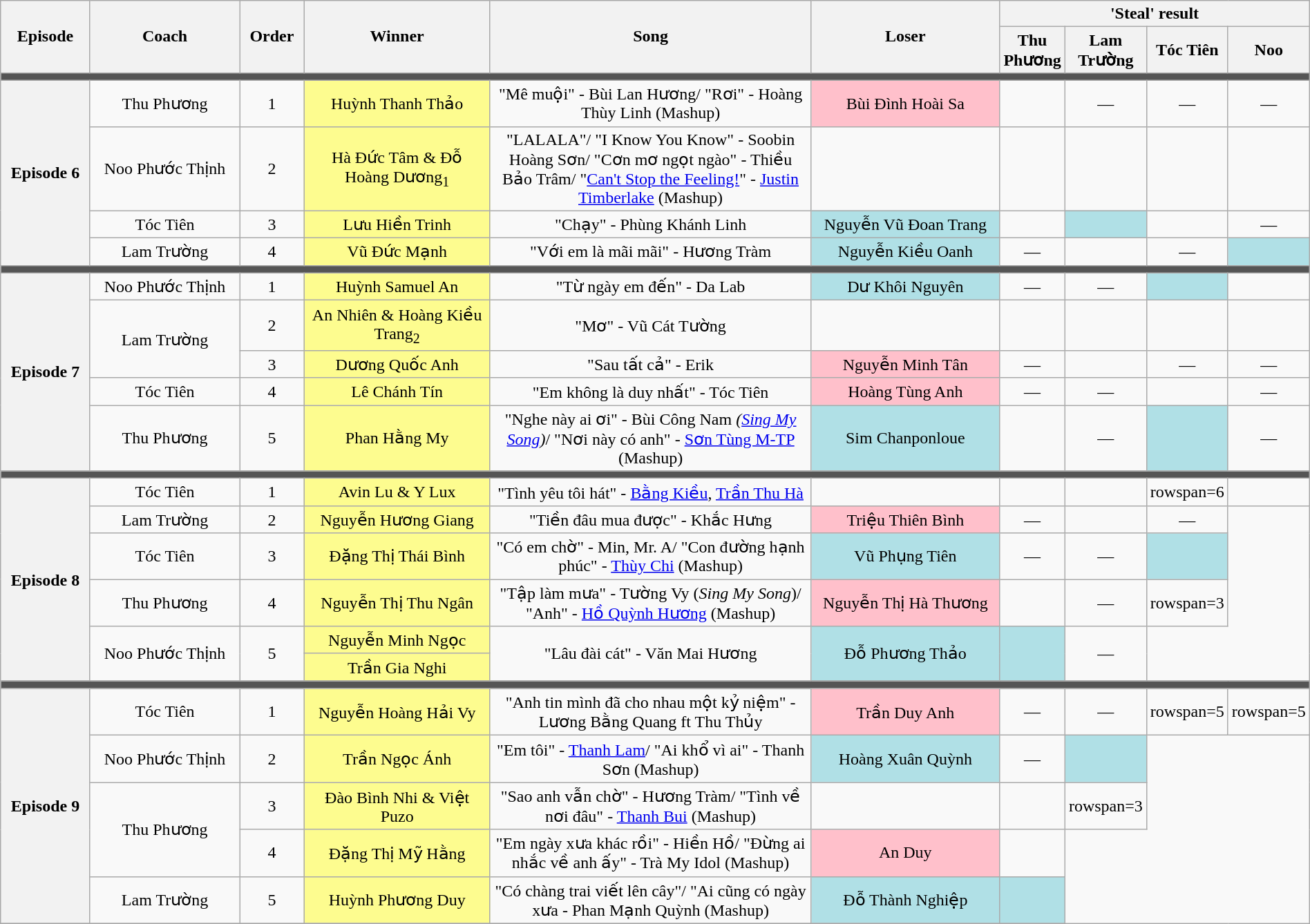<table class="wikitable" style="text-align: center; width:100%;">
<tr>
<th rowspan="2" style="width:7%;">Episode</th>
<th rowspan="2" style="width:12%;">Coach</th>
<th rowspan="2" style="width:05%;">Order</th>
<th rowspan="2" style="width:15%;">Winner</th>
<th rowspan="2" style="width:26%;">Song</th>
<th rowspan="2" style="width:15%;">Loser</th>
<th colspan="4" style="width:20%;">'Steal' result</th>
</tr>
<tr>
<th style="width:05%;">Thu Phương</th>
<th style="width:05%;">Lam Trường</th>
<th style="width:05%;">Tóc Tiên</th>
<th style="width:05%;">Noo</th>
</tr>
<tr>
<td colspan="10" style="background:#555;"></td>
</tr>
<tr>
<th rowspan="4">Episode 6<br><small></small></th>
<td>Thu Phương</td>
<td>1</td>
<td style="background:#fdfc8f;">Huỳnh Thanh Thảo</td>
<td>"Mê muội" - Bùi Lan Hương/ "Rơi" - Hoàng Thùy Linh (Mashup)</td>
<td style="background:pink;">Bùi Đình Hoài Sa</td>
<td></td>
<td align="center">—</td>
<td align="center">—</td>
<td align="center">—</td>
</tr>
<tr>
<td>Noo Phước Thịnh</td>
<td>2</td>
<td style="background:#fdfc8f;">Hà Đức Tâm & Đỗ Hoàng Dương<sub>1</sub></td>
<td>"LALALA"/ "I Know You Know" - Soobin Hoàng Sơn/ "Cơn mơ ngọt ngào" - Thiều Bảo Trâm/ "<a href='#'>Can't Stop the Feeling!</a>" - <a href='#'>Justin Timberlake</a> (Mashup)</td>
<td></td>
<td></td>
<td></td>
<td></td>
<td></td>
</tr>
<tr>
<td>Tóc Tiên</td>
<td>3</td>
<td style="background:#fdfc8f;">Lưu Hiền Trinh</td>
<td>"Chạy" - Phùng Khánh Linh</td>
<td style="background:#b0e0e6;">Nguyễn Vũ Đoan Trang</td>
<td text-align:center;"></td>
<td style="background:#b0e0e6;text-align:center;"></td>
<td></td>
<td align="center">—</td>
</tr>
<tr>
<td>Lam Trường</td>
<td>4</td>
<td style="background:#fdfc8f;">Vũ Đức Mạnh</td>
<td>"Với em là mãi mãi" - Hương Tràm</td>
<td style="background:#b0e0e6;">Nguyễn Kiều Oanh</td>
<td align="center">—</td>
<td></td>
<td align="center">—</td>
<td style="background:#b0e0e6;text-align:center;"></td>
</tr>
<tr>
<td colspan="10" style="background:#555;"></td>
</tr>
<tr>
<th rowspan="5">Episode 7<br><small></small></th>
<td>Noo Phước Thịnh</td>
<td>1</td>
<td style="background:#fdfc8f;">Huỳnh Samuel An</td>
<td>"Từ ngày em đến" - Da Lab</td>
<td style="background:#b0e0e6;">Dư Khôi Nguyên</td>
<td align="center">—</td>
<td align="center">—</td>
<td style="background:#b0e0e6;text-align:center;"></td>
<td></td>
</tr>
<tr>
<td rowspan=2>Lam Trường</td>
<td>2</td>
<td style="background:#fdfc8f;">An Nhiên & Hoàng Kiều Trang<sub>2</sub></td>
<td>"Mơ" - Vũ Cát Tường</td>
<td></td>
<td></td>
<td></td>
<td></td>
<td></td>
</tr>
<tr>
<td>3</td>
<td style="background:#fdfc8f;">Dương Quốc Anh</td>
<td>"Sau tất cả" - Erik</td>
<td style="background:pink;">Nguyễn Minh Tân</td>
<td align="center">—</td>
<td></td>
<td align="center">—</td>
<td align="center">—</td>
</tr>
<tr>
<td>Tóc Tiên</td>
<td>4</td>
<td style="background:#fdfc8f;">Lê Chánh Tín</td>
<td>"Em không là duy nhất" - Tóc Tiên</td>
<td style="background:pink;">Hoàng Tùng Anh</td>
<td align="center">—</td>
<td align="center">—</td>
<td></td>
<td align="center">—</td>
</tr>
<tr>
<td>Thu Phương</td>
<td>5</td>
<td style="background:#fdfc8f;">Phan Hằng My</td>
<td>"Nghe này ai ơi" - Bùi Công Nam <em>(<a href='#'>Sing My Song</a>)</em>/ "Nơi này có anh" - <a href='#'>Sơn Tùng M-TP</a> (Mashup)</td>
<td style="background:#b0e0e6;">Sim Chanponloue</td>
<td></td>
<td align="center">—</td>
<td style="background:#b0e0e6;text-align:center;"></td>
<td align="center">—</td>
</tr>
<tr>
<td colspan="10" style="background:#555;"></td>
</tr>
<tr>
<th rowspan="6">Episode 8<br><small></small></th>
<td>Tóc Tiên</td>
<td>1</td>
<td style="background:#fdfc8f;">Avin Lu & Y Lux</td>
<td>"Tình yêu tôi hát" - <a href='#'>Bằng Kiều</a>, <a href='#'>Trần Thu Hà</a></td>
<td></td>
<td></td>
<td></td>
<td>rowspan=6 </td>
<td></td>
</tr>
<tr>
<td>Lam Trường</td>
<td>2</td>
<td style="background:#fdfc8f;">Nguyễn Hương Giang</td>
<td>"Tiền đâu mua được" - Khắc Hưng</td>
<td style="background:pink;">Triệu Thiên Bình</td>
<td align="center">—</td>
<td></td>
<td align="center">—</td>
</tr>
<tr>
<td>Tóc Tiên</td>
<td>3</td>
<td style="background:#fdfc8f;">Đặng Thị Thái Bình</td>
<td>"Có em chờ" - Min, Mr. A/ "Con đường hạnh phúc" - <a href='#'>Thùy Chi</a> (Mashup)</td>
<td style="background:#b0e0e6;">Vũ Phụng Tiên</td>
<td align="center">—</td>
<td align="center">—</td>
<td style="background:#b0e0e6;text-align:center;"></td>
</tr>
<tr>
<td>Thu Phương</td>
<td>4</td>
<td style="background:#fdfc8f;">Nguyễn Thị Thu Ngân</td>
<td>"Tập làm mưa" - Tường Vy (<em>Sing My Song</em>)/ "Anh" - <a href='#'>Hồ Quỳnh Hương</a> (Mashup)</td>
<td style="background:pink;">Nguyễn Thị Hà Thương</td>
<td></td>
<td align="center">—</td>
<td>rowspan=3 </td>
</tr>
<tr>
<td rowspan=2>Noo Phước Thịnh</td>
<td rowspan=2>5</td>
<td style="background:#fdfc8f;">Nguyễn Minh Ngọc</td>
<td rowspan=2>"Lâu đài cát" - Văn Mai Hương</td>
<td rowspan=2 style="background:#b0e0e6;">Đỗ Phương Thảo</td>
<td rowspan=2 style="background:#b0e0e6;text-align:center;"></td>
<td rowspan=2 align="center">—</td>
</tr>
<tr>
<td style="background:#fdfc8f;">Trần Gia Nghi</td>
</tr>
<tr>
<td colspan="10" style="background:#555;"></td>
</tr>
<tr>
<th rowspan="5">Episode 9<br><small></small></th>
<td>Tóc Tiên</td>
<td>1</td>
<td style="background:#fdfc8f;">Nguyễn Hoàng Hải Vy</td>
<td>"Anh tin mình đã cho nhau một kỷ niệm" - Lương Bằng Quang ft Thu Thủy</td>
<td style="background:pink;">Trần Duy Anh</td>
<td align="center">—</td>
<td align="center">—</td>
<td>rowspan=5 </td>
<td>rowspan=5 </td>
</tr>
<tr>
<td>Noo Phước Thịnh</td>
<td>2</td>
<td style="background:#fdfc8f;">Trần Ngọc Ánh</td>
<td>"Em tôi" - <a href='#'>Thanh Lam</a>/ "Ai khổ vì ai" - Thanh Sơn (Mashup)</td>
<td style="background:#b0e0e6;">Hoàng Xuân Quỳnh</td>
<td align="center">—</td>
<td style="background:#b0e0e6;text-align:center;"></td>
</tr>
<tr>
<td rowspan=2>Thu Phương</td>
<td>3</td>
<td style="background:#fdfc8f;">Đào Bình Nhi & Việt Puzo</td>
<td>"Sao anh vẫn chờ" - Hương Tràm/ "Tình về nơi đâu" - <a href='#'>Thanh Bui</a> (Mashup)</td>
<td></td>
<td></td>
<td>rowspan=3 </td>
</tr>
<tr>
<td>4</td>
<td style="background:#fdfc8f;">Đặng Thị Mỹ Hằng</td>
<td>"Em ngày xưa khác rồi" - Hiền Hồ/ "Đừng ai nhắc về anh ấy" - Trà My Idol (Mashup)</td>
<td style="background:pink;">An Duy</td>
<td></td>
</tr>
<tr>
<td>Lam Trường</td>
<td>5</td>
<td style="background:#fdfc8f;">Huỳnh Phương Duy</td>
<td>"Có chàng trai viết lên cây"/ "Ai cũng có ngày xưa - Phan Mạnh Quỳnh (Mashup)</td>
<td style="background:#b0e0e6;">Đỗ Thành Nghiệp</td>
<td style="background:#b0e0e6;text-align:center;"></td>
</tr>
<tr>
</tr>
</table>
